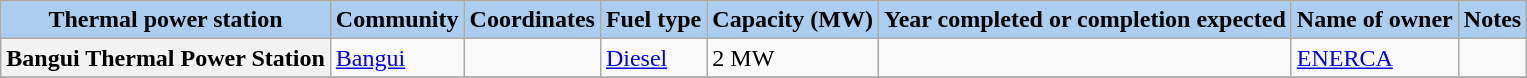<table class="wikitable sortable">
<tr>
<th style="background-color:#ABCDEF;">Thermal power station</th>
<th style="background-color:#ABCDEF;">Community</th>
<th style="background-color:#ABCDEF;">Coordinates</th>
<th style="background-color:#ABCDEF;">Fuel type</th>
<th style="background-color:#ABCDEF;">Capacity (MW)</th>
<th style="background-color:#ABCDEF;">Year completed or completion expected</th>
<th style="background-color:#ABCDEF;">Name of owner</th>
<th style="background-color:#ABCDEF;">Notes</th>
</tr>
<tr>
<th>Bangui Thermal Power Station</th>
<td><a href='#'>Bangui</a></td>
<td></td>
<td><a href='#'>Diesel</a></td>
<td>2 MW</td>
<td></td>
<td><a href='#'>ENERCA</a></td>
<td></td>
</tr>
<tr>
</tr>
</table>
